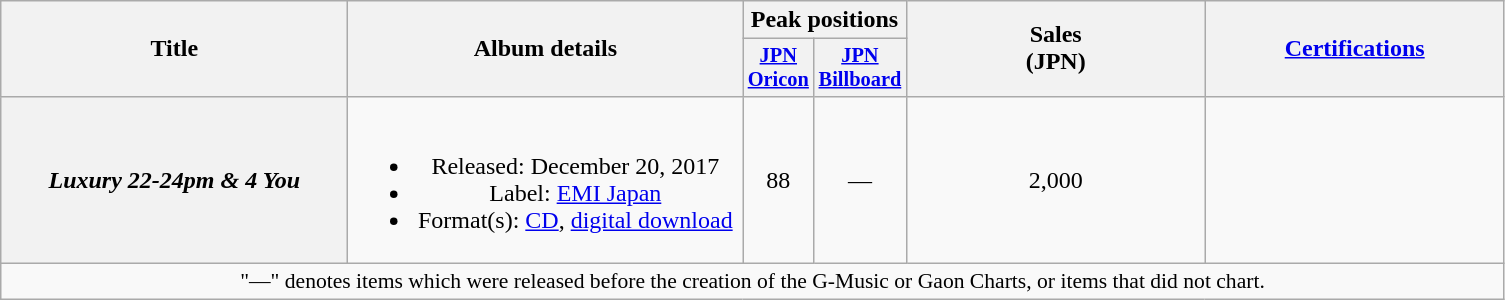<table class="wikitable plainrowheaders" style="text-align:center;">
<tr>
<th style="width:14em;" rowspan="2">Title</th>
<th style="width:16em;" rowspan="2">Album details</th>
<th colspan="2">Peak positions</th>
<th style="width:12em;" rowspan="2">Sales<br>(JPN)</th>
<th style="width:12em;" rowspan="2"><a href='#'>Certifications</a></th>
</tr>
<tr>
<th style="width:3em;font-size:85%"><a href='#'>JPN<br>Oricon</a><br></th>
<th style="width:3em;font-size:85%"><a href='#'>JPN<br>Billboard</a><br></th>
</tr>
<tr>
<th scope="row"><em>Luxury 22-24pm & 4 You</em></th>
<td><br><ul><li>Released: December 20, 2017</li><li>Label: <a href='#'>EMI Japan</a></li><li>Format(s): <a href='#'>CD</a>, <a href='#'>digital download</a></li></ul></td>
<td>88</td>
<td>—</td>
<td>2,000</td>
<td style="text-align:left;"></td>
</tr>
<tr>
<td colspan="9"  style="text-align:center; font-size:90%;">"—" denotes items which were released before the creation of the G-Music or Gaon Charts, or items that did not chart.</td>
</tr>
</table>
